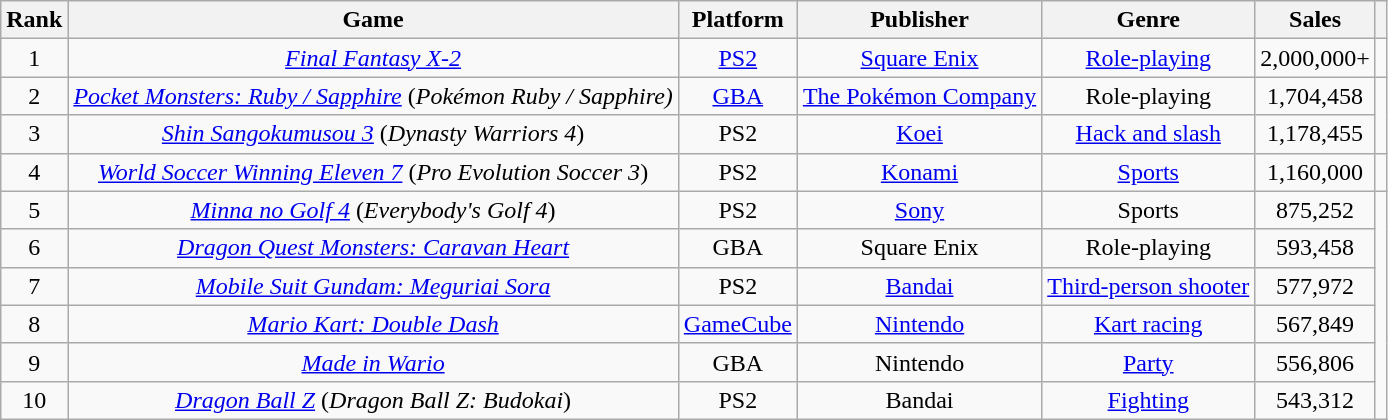<table class="wikitable sortable" style="text-align:center">
<tr>
<th>Rank</th>
<th>Game</th>
<th>Platform</th>
<th>Publisher</th>
<th>Genre</th>
<th>Sales</th>
<th class="unsortable"></th>
</tr>
<tr>
<td>1</td>
<td><em><a href='#'>Final Fantasy X-2</a></em></td>
<td><a href='#'>PS2</a></td>
<td><a href='#'>Square Enix</a></td>
<td><a href='#'>Role-playing</a></td>
<td>2,000,000+</td>
<td></td>
</tr>
<tr>
<td>2</td>
<td><a href='#'><em>Pocket Monsters: Ruby / Sapphire</em></a> (<em>Pokémon Ruby / Sapphire)</em></td>
<td><a href='#'>GBA</a></td>
<td><a href='#'>The Pokémon Company</a></td>
<td>Role-playing</td>
<td>1,704,458</td>
<td rowspan="2"></td>
</tr>
<tr>
<td>3</td>
<td><em><a href='#'>Shin Sangokumusou 3</a></em> (<em>Dynasty Warriors 4</em>)</td>
<td>PS2</td>
<td><a href='#'>Koei</a></td>
<td><a href='#'>Hack and slash</a></td>
<td>1,178,455</td>
</tr>
<tr>
<td>4</td>
<td><em><a href='#'>World Soccer Winning Eleven 7</a></em> (<em>Pro Evolution Soccer 3</em>)</td>
<td>PS2</td>
<td><a href='#'>Konami</a></td>
<td><a href='#'>Sports</a></td>
<td>1,160,000</td>
<td></td>
</tr>
<tr>
<td>5</td>
<td><em><a href='#'>Minna no Golf 4</a></em> (<em>Everybody's Golf 4</em>)</td>
<td>PS2</td>
<td><a href='#'>Sony</a></td>
<td>Sports</td>
<td>875,252</td>
<td rowspan="6"></td>
</tr>
<tr>
<td>6</td>
<td><em><a href='#'>Dragon Quest Monsters: Caravan Heart</a></em></td>
<td>GBA</td>
<td>Square Enix</td>
<td>Role-playing</td>
<td>593,458</td>
</tr>
<tr>
<td>7</td>
<td><em><a href='#'>Mobile Suit Gundam: Meguriai Sora</a></em></td>
<td>PS2</td>
<td><a href='#'>Bandai</a></td>
<td><a href='#'>Third-person shooter</a></td>
<td>577,972</td>
</tr>
<tr>
<td>8</td>
<td><em><a href='#'>Mario Kart: Double Dash</a></em></td>
<td><a href='#'>GameCube</a></td>
<td><a href='#'>Nintendo</a></td>
<td><a href='#'>Kart racing</a></td>
<td>567,849</td>
</tr>
<tr>
<td>9</td>
<td><em><a href='#'>Made in Wario</a></em></td>
<td>GBA</td>
<td>Nintendo</td>
<td><a href='#'>Party</a></td>
<td>556,806</td>
</tr>
<tr>
<td>10</td>
<td><em><a href='#'>Dragon Ball Z</a></em> (<em>Dragon Ball Z: Budokai</em>)</td>
<td>PS2</td>
<td>Bandai</td>
<td><a href='#'>Fighting</a></td>
<td>543,312</td>
</tr>
</table>
